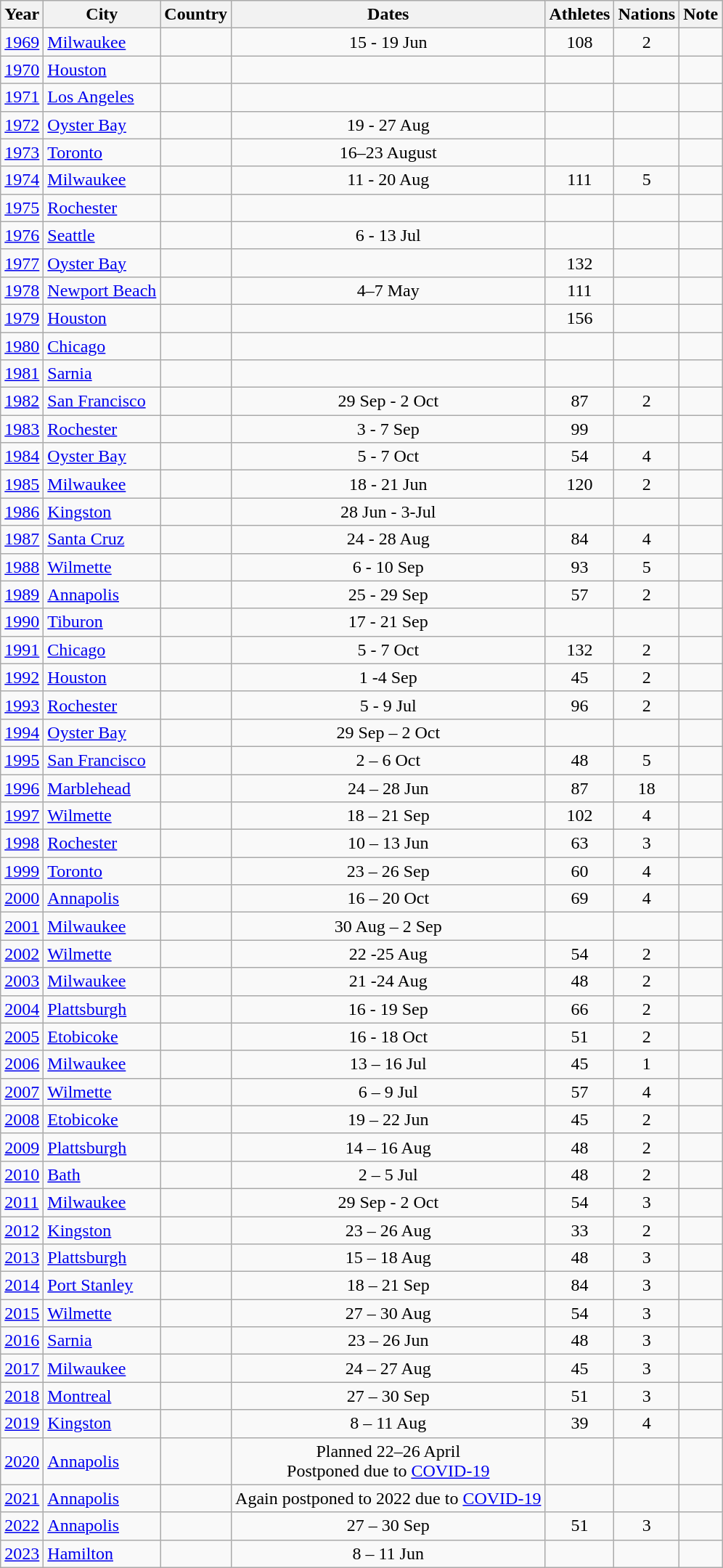<table class="wikitable">
<tr>
<th>Year</th>
<th>City</th>
<th>Country</th>
<th>Dates</th>
<th>Athletes</th>
<th>Nations</th>
<th>Note</th>
</tr>
<tr>
<td><a href='#'>1969</a></td>
<td><a href='#'>Milwaukee</a></td>
<td></td>
<td align=center>15 - 19 Jun</td>
<td align=center>108</td>
<td align=center>2</td>
<td></td>
</tr>
<tr>
<td><a href='#'>1970</a></td>
<td><a href='#'>Houston</a></td>
<td></td>
<td align=center></td>
<td align=center></td>
<td align=center></td>
<td></td>
</tr>
<tr>
<td><a href='#'>1971</a></td>
<td><a href='#'>Los Angeles</a></td>
<td></td>
<td align=center></td>
<td align=center></td>
<td align=center></td>
<td></td>
</tr>
<tr>
<td><a href='#'>1972</a></td>
<td><a href='#'>Oyster Bay</a></td>
<td></td>
<td align=center>19 - 27 Aug</td>
<td align=center></td>
<td align=center></td>
<td></td>
</tr>
<tr>
<td><a href='#'>1973</a></td>
<td><a href='#'>Toronto</a></td>
<td></td>
<td align=center>16–23 August</td>
<td align=center></td>
<td align=center></td>
<td></td>
</tr>
<tr>
<td><a href='#'>1974</a></td>
<td><a href='#'>Milwaukee</a></td>
<td></td>
<td align=center>11 - 20 Aug</td>
<td align=center>111</td>
<td align=center>5</td>
<td></td>
</tr>
<tr>
<td><a href='#'>1975</a></td>
<td><a href='#'>Rochester</a></td>
<td></td>
<td align=center></td>
<td align=center></td>
<td align=center></td>
<td></td>
</tr>
<tr>
<td><a href='#'>1976</a></td>
<td><a href='#'>Seattle</a></td>
<td></td>
<td align=center>6 - 13 Jul</td>
<td align=center></td>
<td align=center></td>
<td></td>
</tr>
<tr>
<td><a href='#'>1977</a></td>
<td><a href='#'>Oyster Bay</a></td>
<td></td>
<td align=center></td>
<td align=center>132</td>
<td align=center></td>
<td></td>
</tr>
<tr>
<td><a href='#'>1978</a></td>
<td><a href='#'>Newport Beach</a></td>
<td></td>
<td align=center>4–7 May</td>
<td align=center>111</td>
<td align=center></td>
<td></td>
</tr>
<tr>
<td><a href='#'>1979</a></td>
<td><a href='#'>Houston</a></td>
<td></td>
<td align=center></td>
<td align=center>156</td>
<td align=center></td>
<td></td>
</tr>
<tr>
<td><a href='#'>1980</a></td>
<td><a href='#'>Chicago</a></td>
<td></td>
<td align=center></td>
<td align=center></td>
<td align=center></td>
<td></td>
</tr>
<tr>
<td><a href='#'>1981</a></td>
<td><a href='#'>Sarnia</a></td>
<td></td>
<td align=center></td>
<td align=center></td>
<td align=center></td>
<td></td>
</tr>
<tr>
<td><a href='#'>1982</a></td>
<td><a href='#'>San Francisco</a></td>
<td></td>
<td align=center>29 Sep - 2 Oct</td>
<td align=center>87</td>
<td align=center>2</td>
<td></td>
</tr>
<tr>
<td><a href='#'>1983</a></td>
<td><a href='#'>Rochester</a></td>
<td></td>
<td align=center>3 - 7 Sep</td>
<td align=center>99</td>
<td align=center></td>
<td></td>
</tr>
<tr>
<td><a href='#'>1984</a></td>
<td><a href='#'>Oyster Bay</a></td>
<td></td>
<td align=center>5 - 7 Oct</td>
<td align=center>54</td>
<td align=center>4</td>
<td></td>
</tr>
<tr>
<td><a href='#'>1985</a></td>
<td><a href='#'>Milwaukee</a></td>
<td></td>
<td align=center>18 - 21 Jun</td>
<td align=center>120</td>
<td align=center>2</td>
<td></td>
</tr>
<tr>
<td><a href='#'>1986</a></td>
<td><a href='#'>Kingston</a></td>
<td></td>
<td align=center>28 Jun - 3-Jul</td>
<td align=center></td>
<td align=center></td>
<td></td>
</tr>
<tr>
<td><a href='#'>1987</a></td>
<td><a href='#'>Santa Cruz</a></td>
<td></td>
<td align=center>24 - 28 Aug</td>
<td align=center>84</td>
<td align=center>4</td>
<td></td>
</tr>
<tr>
<td><a href='#'>1988</a></td>
<td><a href='#'>Wilmette</a></td>
<td></td>
<td align=center>6 - 10 Sep</td>
<td align=center>93</td>
<td align=center>5</td>
<td></td>
</tr>
<tr>
<td><a href='#'>1989</a></td>
<td><a href='#'>Annapolis</a></td>
<td></td>
<td align=center>25 - 29 Sep</td>
<td align=center>57</td>
<td align=center>2</td>
<td></td>
</tr>
<tr>
<td><a href='#'>1990</a></td>
<td><a href='#'>Tiburon</a></td>
<td></td>
<td align=center>17 - 21 Sep</td>
<td align=center></td>
<td align=center></td>
<td></td>
</tr>
<tr>
<td><a href='#'>1991</a></td>
<td><a href='#'>Chicago</a></td>
<td></td>
<td align=center>5 - 7 Oct</td>
<td align=center>132</td>
<td align=center>2</td>
<td></td>
</tr>
<tr>
<td><a href='#'>1992</a></td>
<td><a href='#'>Houston</a></td>
<td></td>
<td align=center>1 -4 Sep</td>
<td align=center>45</td>
<td align=center>2</td>
<td></td>
</tr>
<tr>
<td><a href='#'>1993</a></td>
<td><a href='#'>Rochester</a></td>
<td></td>
<td align=center>5 - 9 Jul</td>
<td align=center>96</td>
<td align=center>2</td>
<td></td>
</tr>
<tr>
<td><a href='#'>1994</a></td>
<td><a href='#'>Oyster Bay</a></td>
<td></td>
<td align=center>29 Sep – 2 Oct</td>
<td align=center></td>
<td align=center></td>
<td></td>
</tr>
<tr>
<td><a href='#'>1995</a></td>
<td><a href='#'>San Francisco</a></td>
<td></td>
<td align=center>2 – 6 Oct</td>
<td align=center>48</td>
<td align=center>5</td>
<td></td>
</tr>
<tr>
<td><a href='#'>1996</a></td>
<td><a href='#'>Marblehead</a></td>
<td></td>
<td align=center>24 – 28 Jun</td>
<td align=center>87</td>
<td align=center>18</td>
<td></td>
</tr>
<tr>
<td><a href='#'>1997</a></td>
<td><a href='#'>Wilmette</a></td>
<td></td>
<td align=center>18 – 21 Sep</td>
<td align=center>102</td>
<td align=center>4</td>
<td></td>
</tr>
<tr>
<td><a href='#'>1998</a></td>
<td><a href='#'>Rochester</a></td>
<td></td>
<td align=center>10 – 13 Jun</td>
<td align=center>63</td>
<td align=center>3</td>
<td></td>
</tr>
<tr>
<td><a href='#'>1999</a></td>
<td><a href='#'>Toronto</a></td>
<td></td>
<td align=center>23 – 26 Sep</td>
<td align=center>60</td>
<td align=center>4</td>
<td></td>
</tr>
<tr>
<td><a href='#'>2000</a></td>
<td><a href='#'>Annapolis</a></td>
<td></td>
<td align=center>16 – 20 Oct</td>
<td align=center>69</td>
<td align=center>4</td>
<td></td>
</tr>
<tr>
<td><a href='#'>2001</a></td>
<td><a href='#'>Milwaukee</a></td>
<td></td>
<td align=center>30 Aug – 2 Sep</td>
<td align=center></td>
<td align=center></td>
<td></td>
</tr>
<tr>
<td><a href='#'>2002</a></td>
<td><a href='#'>Wilmette</a></td>
<td></td>
<td align=center>22 -25 Aug</td>
<td align=center>54</td>
<td align=center>2</td>
<td></td>
</tr>
<tr>
<td><a href='#'>2003</a></td>
<td><a href='#'>Milwaukee</a></td>
<td></td>
<td align=center>21 -24 Aug</td>
<td align=center>48</td>
<td align=center>2</td>
<td></td>
</tr>
<tr>
<td><a href='#'>2004</a></td>
<td><a href='#'>Plattsburgh</a></td>
<td></td>
<td align=center>16 - 19 Sep</td>
<td align=center>66</td>
<td align=center>2</td>
<td></td>
</tr>
<tr>
<td><a href='#'>2005</a></td>
<td><a href='#'>Etobicoke</a></td>
<td></td>
<td align=center>16 - 18 Oct</td>
<td align=center>51</td>
<td align=center>2</td>
<td></td>
</tr>
<tr>
<td><a href='#'>2006</a></td>
<td><a href='#'>Milwaukee</a></td>
<td></td>
<td align=center>13 – 16 Jul</td>
<td align=center>45</td>
<td align=center>1</td>
<td></td>
</tr>
<tr>
<td><a href='#'>2007</a></td>
<td><a href='#'>Wilmette</a></td>
<td></td>
<td align=center>6 – 9 Jul</td>
<td align=center>57</td>
<td align=center>4</td>
<td></td>
</tr>
<tr>
<td><a href='#'>2008</a></td>
<td><a href='#'>Etobicoke</a></td>
<td></td>
<td align=center>19 – 22 Jun</td>
<td align=center>45</td>
<td align=center>2</td>
<td></td>
</tr>
<tr>
<td><a href='#'>2009</a></td>
<td><a href='#'>Plattsburgh</a></td>
<td></td>
<td align=center>14 – 16 Aug</td>
<td align=center>48</td>
<td align=center>2</td>
<td></td>
</tr>
<tr>
<td><a href='#'>2010</a></td>
<td><a href='#'>Bath</a></td>
<td></td>
<td align=center>2 – 5 Jul</td>
<td align=center>48</td>
<td align=center>2</td>
<td></td>
</tr>
<tr>
<td><a href='#'>2011</a></td>
<td><a href='#'>Milwaukee</a></td>
<td></td>
<td align=center>29 Sep - 2 Oct</td>
<td align=center>54</td>
<td align=center>3</td>
<td></td>
</tr>
<tr>
<td><a href='#'>2012</a></td>
<td><a href='#'>Kingston</a></td>
<td></td>
<td align=center>23 – 26 Aug</td>
<td align=center>33</td>
<td align=center>2</td>
<td></td>
</tr>
<tr>
<td><a href='#'>2013</a></td>
<td><a href='#'>Plattsburgh</a></td>
<td></td>
<td align=center>15 – 18 Aug</td>
<td align=center>48</td>
<td align=center>3</td>
<td></td>
</tr>
<tr>
<td><a href='#'>2014</a></td>
<td><a href='#'>Port Stanley</a></td>
<td></td>
<td align=center>18 – 21 Sep</td>
<td align=center>84</td>
<td align=center>3</td>
<td></td>
</tr>
<tr>
<td><a href='#'>2015</a></td>
<td><a href='#'>Wilmette</a></td>
<td></td>
<td align=center>27 – 30 Aug</td>
<td align=center>54</td>
<td align=center>3</td>
<td></td>
</tr>
<tr>
<td><a href='#'>2016</a></td>
<td><a href='#'>Sarnia</a></td>
<td></td>
<td align=center>23 – 26 Jun</td>
<td align=center>48</td>
<td align=center>3</td>
<td></td>
</tr>
<tr>
<td><a href='#'>2017</a></td>
<td><a href='#'>Milwaukee</a></td>
<td></td>
<td align=center>24 – 27 Aug</td>
<td align=center>45</td>
<td align=center>3</td>
<td></td>
</tr>
<tr>
<td><a href='#'>2018</a></td>
<td><a href='#'>Montreal</a></td>
<td></td>
<td align=center>27 – 30 Sep</td>
<td align=center>51</td>
<td align=center>3</td>
<td></td>
</tr>
<tr>
<td><a href='#'>2019</a></td>
<td><a href='#'>Kingston</a></td>
<td></td>
<td align=center>8 – 11 Aug</td>
<td align=center>39</td>
<td align=center>4</td>
<td></td>
</tr>
<tr>
<td><a href='#'>2020</a></td>
<td><a href='#'>Annapolis</a></td>
<td></td>
<td align=center>Planned 22–26 April <br> Postponed due to <a href='#'>COVID-19</a></td>
<td align=center></td>
<td align=center></td>
<td></td>
</tr>
<tr>
<td><a href='#'>2021</a></td>
<td><a href='#'>Annapolis</a></td>
<td></td>
<td align=center>Again postponed to 2022 due to <a href='#'>COVID-19</a></td>
<td align=center></td>
<td align=center></td>
<td></td>
</tr>
<tr>
<td><a href='#'>2022</a></td>
<td><a href='#'>Annapolis</a></td>
<td></td>
<td align=center>27 – 30 Sep</td>
<td align=center>51</td>
<td align=center>3</td>
<td></td>
</tr>
<tr>
<td><a href='#'>2023</a></td>
<td><a href='#'>Hamilton</a></td>
<td></td>
<td align=center>8 – 11 Jun</td>
<td align=center></td>
<td align=center></td>
<td></td>
</tr>
</table>
